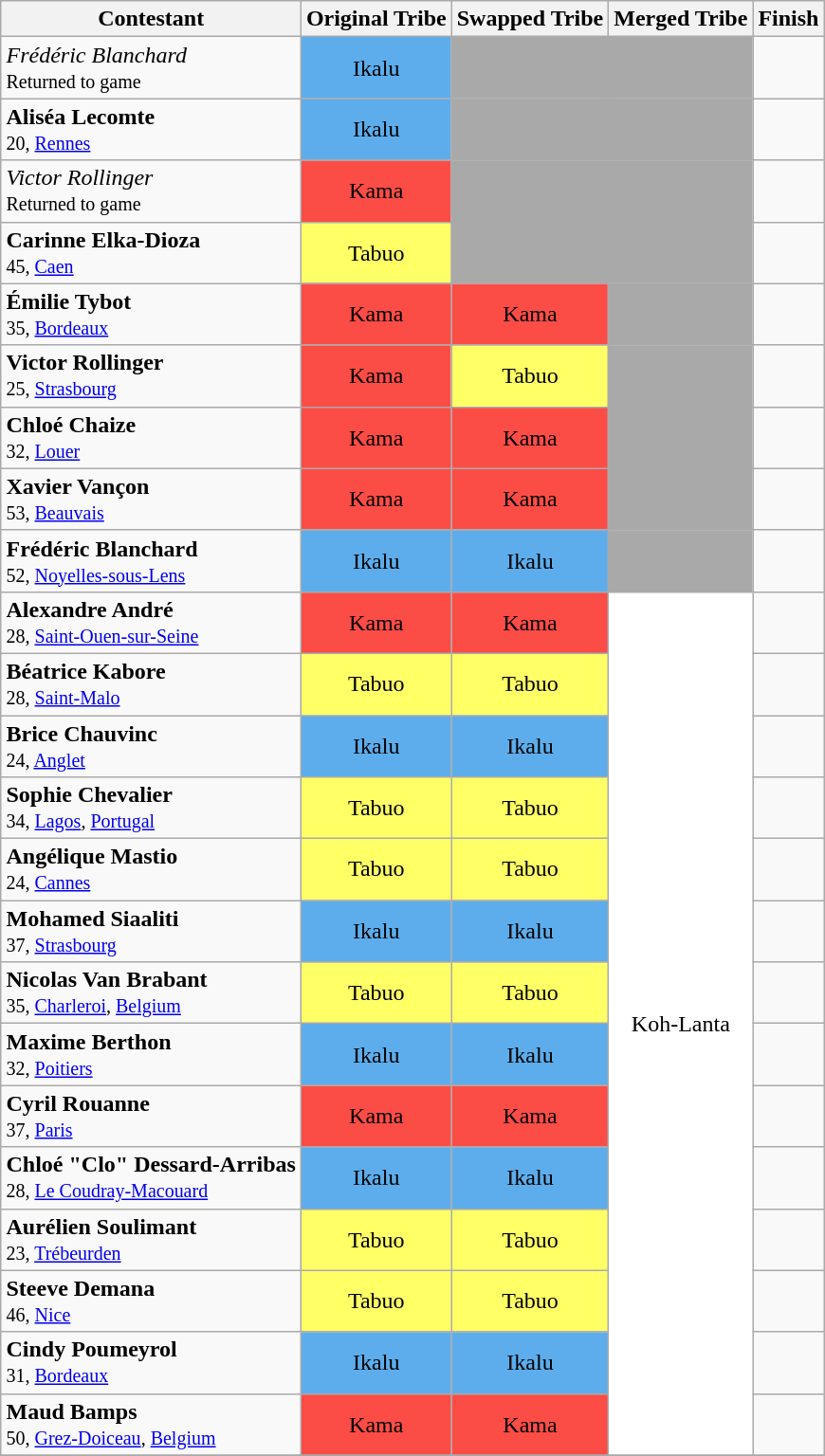<table class="wikitable sortable" style="margin:auto; text-align:center">
<tr>
<th>Contestant</th>
<th>Original Tribe</th>
<th>Swapped Tribe</th>
<th>Merged Tribe</th>
<th>Finish</th>
</tr>
<tr>
<td align="left"><em>Frédéric Blanchard</em><br><small>Returned to game</small></td>
<td bgcolor="#5dadec">Ikalu</td>
<td bgcolor="darkgray"></td>
<td bgcolor="darkgrey"></td>
<td></td>
</tr>
<tr>
<td align="left"><strong>Aliséa Lecomte</strong><br><small>20, <a href='#'>Rennes</a></small></td>
<td bgcolor="#5dadec">Ikalu</td>
<td bgcolor="darkgray"></td>
<td bgcolor="darkgrey"></td>
<td></td>
</tr>
<tr>
<td align="left"><em>Victor Rollinger</em><br><small>Returned to game</small></td>
<td bgcolor="#fb4d46">Kama</td>
<td bgcolor="darkgrey"></td>
<td bgcolor="darkgrey"></td>
<td></td>
</tr>
<tr>
<td align="left"><strong>Carinne Elka-Dioza</strong><br><small>45, <a href='#'>Caen</a></small></td>
<td bgcolor="#ffff66">Tabuo</td>
<td bgcolor="darkgrey"></td>
<td bgcolor="darkgrey"></td>
<td></td>
</tr>
<tr>
<td align="left"><strong>Émilie Tybot</strong><br><small>35, <a href='#'>Bordeaux</a></small></td>
<td bgcolor="#fb4d46">Kama</td>
<td bgcolor="#fb4d46">Kama</td>
<td bgcolor="darkgrey"></td>
<td></td>
</tr>
<tr>
<td align="left"><strong>Victor Rollinger</strong><br><small>25, <a href='#'>Strasbourg</a></small></td>
<td bgcolor="#fb4d46">Kama</td>
<td bgcolor="#ffff66">Tabuo</td>
<td bgcolor="darkgrey"></td>
<td></td>
</tr>
<tr>
<td align="left"><strong>Chloé Chaize</strong><br><small>32, <a href='#'>Louer</a></small></td>
<td bgcolor="#fb4d46">Kama</td>
<td bgcolor="#fb4d46">Kama</td>
<td bgcolor="darkgrey"></td>
<td></td>
</tr>
<tr>
<td align="left"><strong>Xavier Vançon</strong><br><small>53, <a href='#'>Beauvais</a></small></td>
<td bgcolor="#fb4d46">Kama</td>
<td bgcolor="#fb4d46">Kama</td>
<td bgcolor="darkgrey"></td>
<td></td>
</tr>
<tr>
<td align="left"><strong>Frédéric Blanchard</strong><br><small>52, <a href='#'>Noyelles-sous-Lens</a></small></td>
<td bgcolor="#5dadec">Ikalu</td>
<td bgcolor="#5dadec">Ikalu</td>
<td bgcolor="darkgrey"></td>
<td></td>
</tr>
<tr>
<td align="left"><strong>Alexandre André</strong><br><small>28, <a href='#'>Saint-Ouen-sur-Seine</a></small></td>
<td bgcolor="#fb4d46">Kama</td>
<td bgcolor="#fb4d46">Kama</td>
<td bgcolor="white" rowspan="14">Koh-Lanta</td>
<td></td>
</tr>
<tr>
<td align="left"><strong>Béatrice Kabore</strong><br><small>28, <a href='#'>Saint-Malo</a></small></td>
<td bgcolor="#ffff66">Tabuo</td>
<td bgcolor="#ffff66">Tabuo</td>
<td></td>
</tr>
<tr>
<td align="left"><strong>Brice Chauvinc</strong><br><small>24, <a href='#'>Anglet</a></small></td>
<td bgcolor="#5dadec">Ikalu</td>
<td bgcolor="#5dadec">Ikalu</td>
<td></td>
</tr>
<tr>
<td align="left"><strong>Sophie Chevalier</strong><br><small>34, <a href='#'>Lagos</a>, <a href='#'>Portugal</a></small></td>
<td bgcolor="#ffff66">Tabuo</td>
<td bgcolor="#ffff66">Tabuo</td>
<td></td>
</tr>
<tr>
<td align="left"><strong>Angélique Mastio</strong><br><small>24, <a href='#'>Cannes</a></small></td>
<td bgcolor="#ffff66">Tabuo</td>
<td bgcolor="#ffff66">Tabuo</td>
<td></td>
</tr>
<tr>
<td align="left"><strong>Mohamed Siaaliti</strong><br><small>37, <a href='#'>Strasbourg</a></small></td>
<td bgcolor="#5dadec">Ikalu</td>
<td bgcolor="#5dadec">Ikalu</td>
<td></td>
</tr>
<tr>
<td align="left"><strong>Nicolas Van Brabant</strong><br><small>35, <a href='#'>Charleroi</a>, <a href='#'>Belgium</a></small></td>
<td bgcolor="#ffff66">Tabuo</td>
<td bgcolor="#ffff66">Tabuo</td>
<td></td>
</tr>
<tr>
<td align="left"><strong>Maxime Berthon</strong><br><small>32, <a href='#'>Poitiers</a></small></td>
<td bgcolor="#5dadec">Ikalu</td>
<td bgcolor="#5dadec">Ikalu</td>
<td></td>
</tr>
<tr>
<td align="left"><strong>Cyril Rouanne</strong><br><small>37, <a href='#'>Paris</a></small></td>
<td bgcolor="#fb4d46">Kama</td>
<td bgcolor="#fb4d46">Kama</td>
<td></td>
</tr>
<tr>
<td align="left"><strong>Chloé "Clo" Dessard-Arribas</strong><br><small>28, <a href='#'>Le Coudray-Macouard</a></small></td>
<td bgcolor="#5dadec">Ikalu</td>
<td bgcolor="#5dadec">Ikalu</td>
<td></td>
</tr>
<tr>
<td align="left"><strong>Aurélien Soulimant</strong><br><small>23, <a href='#'>Trébeurden</a></small></td>
<td bgcolor="#ffff66">Tabuo</td>
<td bgcolor="#ffff66">Tabuo</td>
<td></td>
</tr>
<tr>
<td align="left"><strong>Steeve Demana</strong><br><small>46, <a href='#'>Nice</a></small></td>
<td bgcolor="#ffff66">Tabuo</td>
<td bgcolor="#ffff66">Tabuo</td>
<td></td>
</tr>
<tr>
<td align="left"><strong>Cindy Poumeyrol</strong><br><small>31, <a href='#'>Bordeaux</a></small></td>
<td bgcolor="#5dadec">Ikalu</td>
<td bgcolor="#5dadec">Ikalu</td>
<td></td>
</tr>
<tr>
<td align="left"><strong>Maud Bamps</strong><br><small>50, <a href='#'>Grez-Doiceau</a>, <a href='#'>Belgium</a></small></td>
<td bgcolor="#fb4d46">Kama</td>
<td bgcolor="#fb4d46">Kama</td>
<td></td>
</tr>
<tr>
</tr>
</table>
